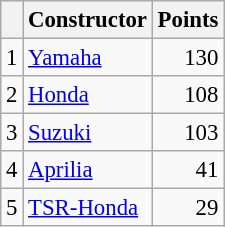<table class="wikitable" style="font-size: 95%;">
<tr>
<th></th>
<th>Constructor</th>
<th>Points</th>
</tr>
<tr>
<td align=center>1</td>
<td> <a href='#'>Yamaha</a></td>
<td align=right>130</td>
</tr>
<tr>
<td align=center>2</td>
<td> <a href='#'>Honda</a></td>
<td align=right>108</td>
</tr>
<tr>
<td align=center>3</td>
<td> <a href='#'>Suzuki</a></td>
<td align=right>103</td>
</tr>
<tr>
<td align=center>4</td>
<td> <a href='#'>Aprilia</a></td>
<td align=right>41</td>
</tr>
<tr>
<td align=center>5</td>
<td> <a href='#'>TSR-Honda</a></td>
<td align=right>29</td>
</tr>
</table>
